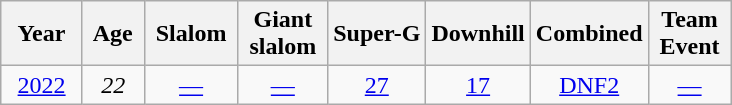<table class=wikitable style="text-align:center">
<tr>
<th>  Year  </th>
<th> Age </th>
<th> Slalom </th>
<th> Giant <br> slalom </th>
<th>Super-G</th>
<th>Downhill</th>
<th>Combined</th>
<th>Team<br> Event </th>
</tr>
<tr>
<td><a href='#'>2022</a></td>
<td><em>22</em></td>
<td><a href='#'>—</a></td>
<td><a href='#'>—</a></td>
<td><a href='#'>27</a></td>
<td><a href='#'>17</a></td>
<td><a href='#'>DNF2</a></td>
<td><a href='#'>—</a></td>
</tr>
</table>
